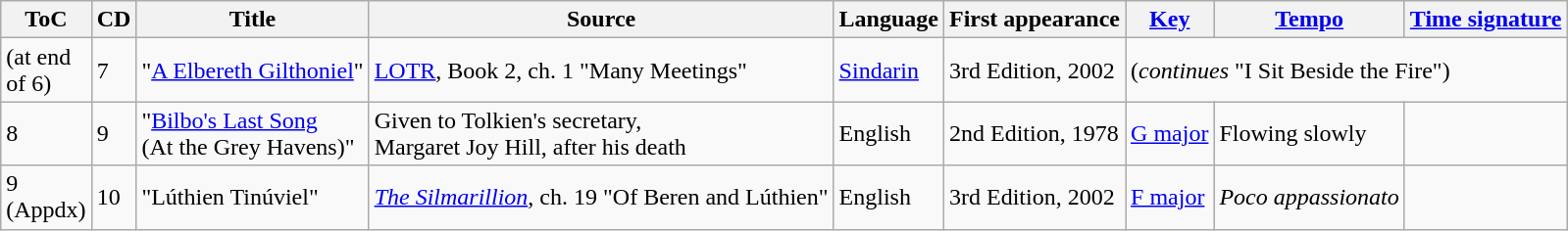<table class="wikitable">
<tr>
<th>ToC</th>
<th>CD</th>
<th>Title</th>
<th>Source</th>
<th>Language</th>
<th>First appearance</th>
<th><a href='#'>Key</a></th>
<th><a href='#'>Tempo</a></th>
<th><a href='#'>Time signature</a></th>
</tr>
<tr>
<td>(at end<br>of 6)</td>
<td>7</td>
<td>"<a href='#'>A Elbereth Gilthoniel</a>"</td>
<td><a href='#'>LOTR</a>, Book 2, ch. 1 "Many Meetings"</td>
<td><a href='#'>Sindarin</a></td>
<td>3rd Edition, 2002</td>
<td colspan=3>(<em>continues</em> "I Sit Beside the Fire")</td>
</tr>
<tr>
<td>8</td>
<td>9</td>
<td>"<a href='#'>Bilbo's Last Song</a><br>(At the Grey Havens)"</td>
<td>Given to Tolkien's secretary,<br>Margaret Joy Hill, after his death</td>
<td>English</td>
<td>2nd Edition, 1978</td>
<td><a href='#'>G major</a></td>
<td>Flowing slowly</td>
<td></td>
</tr>
<tr>
<td>9<br>(Appdx)</td>
<td>10</td>
<td>"Lúthien Tinúviel"</td>
<td><em><a href='#'>The Silmarillion</a></em>, ch. 19 "Of Beren and Lúthien"</td>
<td>English</td>
<td>3rd Edition, 2002</td>
<td><a href='#'>F major</a></td>
<td><em>Poco appassionato</em></td>
<td></td>
</tr>
</table>
